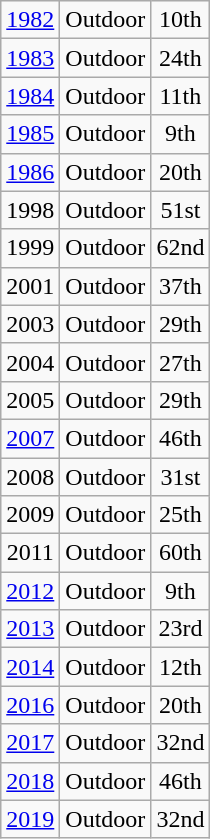<table class="wikitable">
<tr align="center">
<td><a href='#'>1982</a></td>
<td>Outdoor</td>
<td>10th</td>
</tr>
<tr align="center">
<td><a href='#'>1983</a></td>
<td>Outdoor</td>
<td>24th</td>
</tr>
<tr align="center">
<td><a href='#'>1984</a></td>
<td>Outdoor</td>
<td>11th</td>
</tr>
<tr align="center">
<td><a href='#'>1985</a></td>
<td>Outdoor</td>
<td>9th</td>
</tr>
<tr align="center">
<td><a href='#'>1986</a></td>
<td>Outdoor</td>
<td>20th</td>
</tr>
<tr align="center">
<td>1998</td>
<td>Outdoor</td>
<td>51st</td>
</tr>
<tr align="center">
<td>1999</td>
<td>Outdoor</td>
<td>62nd</td>
</tr>
<tr align="center">
<td>2001</td>
<td>Outdoor</td>
<td>37th</td>
</tr>
<tr align="center">
<td>2003</td>
<td>Outdoor</td>
<td>29th</td>
</tr>
<tr align="center">
<td>2004</td>
<td>Outdoor</td>
<td>27th</td>
</tr>
<tr align="center">
<td>2005</td>
<td>Outdoor</td>
<td>29th</td>
</tr>
<tr align="center">
<td><a href='#'>2007</a></td>
<td>Outdoor</td>
<td>46th</td>
</tr>
<tr align="center">
<td>2008</td>
<td>Outdoor</td>
<td>31st</td>
</tr>
<tr align="center">
<td>2009</td>
<td>Outdoor</td>
<td>25th</td>
</tr>
<tr align="center">
<td>2011</td>
<td>Outdoor</td>
<td>60th</td>
</tr>
<tr align="center">
<td><a href='#'>2012</a></td>
<td>Outdoor</td>
<td>9th</td>
</tr>
<tr align="center">
<td><a href='#'>2013</a></td>
<td>Outdoor</td>
<td>23rd</td>
</tr>
<tr align="center">
<td><a href='#'>2014</a></td>
<td>Outdoor</td>
<td>12th</td>
</tr>
<tr align="center">
<td><a href='#'>2016</a></td>
<td>Outdoor</td>
<td>20th</td>
</tr>
<tr align="center">
<td><a href='#'>2017</a></td>
<td>Outdoor</td>
<td>32nd</td>
</tr>
<tr align="center">
<td><a href='#'>2018</a></td>
<td>Outdoor</td>
<td>46th</td>
</tr>
<tr align="center">
<td><a href='#'>2019</a></td>
<td>Outdoor</td>
<td>32nd</td>
</tr>
</table>
